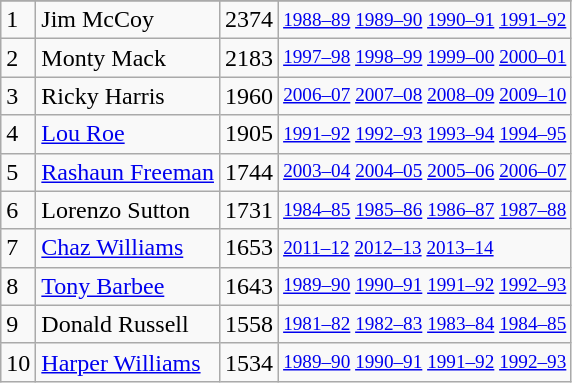<table class="wikitable">
<tr>
</tr>
<tr>
<td>1</td>
<td>Jim McCoy</td>
<td>2374</td>
<td style="font-size:80%;"><a href='#'>1988–89</a> <a href='#'>1989–90</a> <a href='#'>1990–91</a> <a href='#'>1991–92</a></td>
</tr>
<tr>
<td>2</td>
<td>Monty Mack</td>
<td>2183</td>
<td style="font-size:80%;"><a href='#'>1997–98</a> <a href='#'>1998–99</a> <a href='#'>1999–00</a> <a href='#'>2000–01</a></td>
</tr>
<tr>
<td>3</td>
<td>Ricky Harris</td>
<td>1960</td>
<td style="font-size:80%;"><a href='#'>2006–07</a> <a href='#'>2007–08</a> <a href='#'>2008–09</a> <a href='#'>2009–10</a></td>
</tr>
<tr>
<td>4</td>
<td><a href='#'>Lou Roe</a></td>
<td>1905</td>
<td style="font-size:80%;"><a href='#'>1991–92</a> <a href='#'>1992–93</a> <a href='#'>1993–94</a> <a href='#'>1994–95</a></td>
</tr>
<tr>
<td>5</td>
<td><a href='#'>Rashaun Freeman</a></td>
<td>1744</td>
<td style="font-size:80%;"><a href='#'>2003–04</a> <a href='#'>2004–05</a> <a href='#'>2005–06</a> <a href='#'>2006–07</a></td>
</tr>
<tr>
<td>6</td>
<td>Lorenzo Sutton</td>
<td>1731</td>
<td style="font-size:80%;"><a href='#'>1984–85</a> <a href='#'>1985–86</a> <a href='#'>1986–87</a> <a href='#'>1987–88</a></td>
</tr>
<tr>
<td>7</td>
<td><a href='#'>Chaz Williams</a></td>
<td>1653</td>
<td style="font-size:80%;"><a href='#'>2011–12</a> <a href='#'>2012–13</a> <a href='#'>2013–14</a></td>
</tr>
<tr>
<td>8</td>
<td><a href='#'>Tony Barbee</a></td>
<td>1643</td>
<td style="font-size:80%;"><a href='#'>1989–90</a> <a href='#'>1990–91</a> <a href='#'>1991–92</a> <a href='#'>1992–93</a></td>
</tr>
<tr>
<td>9</td>
<td>Donald Russell</td>
<td>1558</td>
<td style="font-size:80%;"><a href='#'>1981–82</a> <a href='#'>1982–83</a> <a href='#'>1983–84</a> <a href='#'>1984–85</a></td>
</tr>
<tr>
<td>10</td>
<td><a href='#'>Harper Williams</a></td>
<td>1534</td>
<td style="font-size:80%;"><a href='#'>1989–90</a> <a href='#'>1990–91</a> <a href='#'>1991–92</a> <a href='#'>1992–93</a></td>
</tr>
</table>
